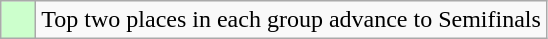<table class="wikitable">
<tr>
<td style="background:#cfc;">    </td>
<td>Top two places in each group advance to Semifinals</td>
</tr>
</table>
